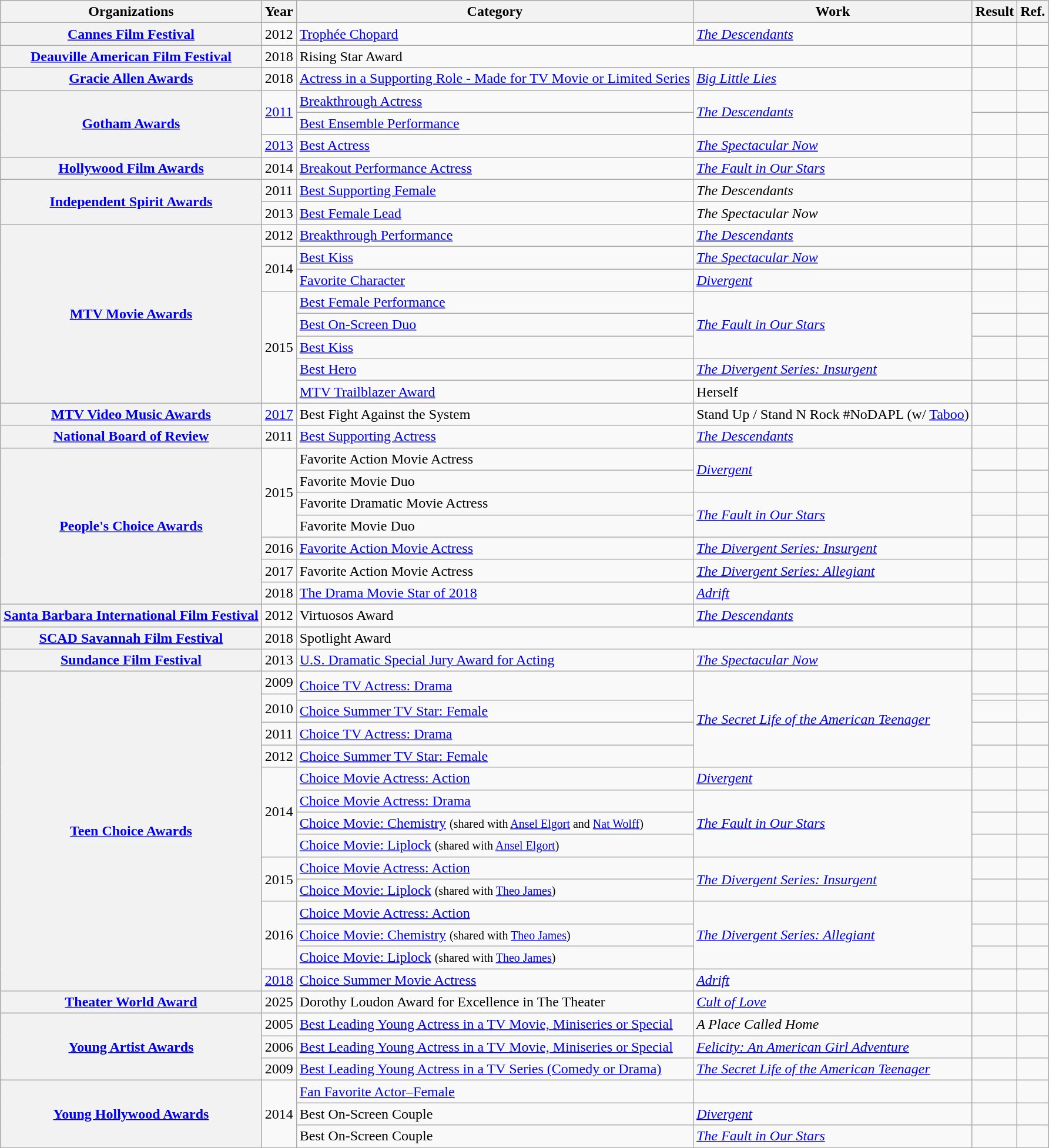<table class="wikitable sortable plainrowheaders">
<tr>
<th>Organizations</th>
<th>Year</th>
<th>Category</th>
<th>Work</th>
<th>Result</th>
<th class="unsortable">Ref.</th>
</tr>
<tr>
<th rowspan="1" scope="row"><a href='#'>Cannes Film Festival</a></th>
<td style="text-align:center;">2012</td>
<td><a href='#'>Trophée Chopard</a></td>
<td><em><a href='#'>The Descendants</a></em></td>
<td></td>
<td style="text-align:center;"></td>
</tr>
<tr>
<th rowspan="1" scope="row"><a href='#'>Deauville American Film Festival</a></th>
<td style="text-align:center;">2018</td>
<td colspan=2>Rising Star Award</td>
<td></td>
<td style="text-align:center;"></td>
</tr>
<tr>
<th rowspan="1" scope="row"><a href='#'>Gracie Allen Awards</a></th>
<td style="text-align:center;">2018</td>
<td><a href='#'>Actress in a Supporting Role - Made for TV Movie or Limited Series</a></td>
<td><em><a href='#'>Big Little Lies</a></em></td>
<td></td>
<td style="text-align:center;"></td>
</tr>
<tr>
<th rowspan="3" scope="row"><a href='#'>Gotham Awards</a></th>
<td style="text-align:center;", rowspan="2"><a href='#'>2011</a></td>
<td><a href='#'>Breakthrough Actress</a></td>
<td rowspan="2"><em><a href='#'>The Descendants</a></em></td>
<td></td>
<td style="text-align:center;"></td>
</tr>
<tr>
<td><a href='#'>Best Ensemble Performance</a></td>
<td></td>
<td style="text-align:center;"></td>
</tr>
<tr>
<td style="text-align:center;"><a href='#'>2013</a></td>
<td><a href='#'>Best Actress</a></td>
<td><em><a href='#'>The Spectacular Now</a></em></td>
<td></td>
<td style="text-align:center;"></td>
</tr>
<tr>
<th rowspan="1" scope="row"><a href='#'>Hollywood Film Awards</a></th>
<td style="text-align:center;">2014</td>
<td><a href='#'>Breakout Performance Actress</a></td>
<td><em><a href='#'>The Fault in Our Stars</a></em></td>
<td></td>
<td style="text-align:center;"></td>
</tr>
<tr>
<th rowspan="2" scope="row"><a href='#'>Independent Spirit Awards</a></th>
<td style="text-align:center;">2011</td>
<td><a href='#'>Best Supporting Female</a></td>
<td><em>The Descendants</em></td>
<td></td>
<td style="text-align:center;"></td>
</tr>
<tr>
<td style="text-align:center;">2013</td>
<td><a href='#'>Best Female Lead</a></td>
<td><em>The Spectacular Now</em></td>
<td></td>
<td style="text-align:center;"></td>
</tr>
<tr>
<th rowspan="8" scope="row"><a href='#'>MTV Movie Awards</a></th>
<td style="text-align:center;">2012</td>
<td><a href='#'>Breakthrough Performance</a></td>
<td><em><a href='#'>The Descendants</a></em></td>
<td></td>
<td style="text-align:center;"></td>
</tr>
<tr>
<td style="text-align:center;", rowspan="2">2014</td>
<td><a href='#'>Best Kiss</a> </td>
<td><em><a href='#'>The Spectacular Now</a></em></td>
<td></td>
<td style="text-align:center;"></td>
</tr>
<tr>
<td><a href='#'>Favorite Character</a></td>
<td><em><a href='#'>Divergent</a></em></td>
<td></td>
<td style="text-align:center;"></td>
</tr>
<tr>
<td style="text-align:center;", rowspan="5">2015</td>
<td><a href='#'>Best Female Performance</a></td>
<td rowspan="3"><em><a href='#'>The Fault in Our Stars</a></em></td>
<td></td>
<td style="text-align:center;"></td>
</tr>
<tr>
<td><a href='#'>Best On-Screen Duo</a> </td>
<td></td>
<td style="text-align:center;"></td>
</tr>
<tr>
<td><a href='#'>Best Kiss</a></td>
<td></td>
<td style="text-align:center;"></td>
</tr>
<tr>
<td><a href='#'>Best Hero</a></td>
<td><em><a href='#'>The Divergent Series: Insurgent</a></em></td>
<td></td>
<td style="text-align:center;"></td>
</tr>
<tr>
<td><a href='#'>MTV Trailblazer Award</a></td>
<td>Herself</td>
<td></td>
<td style="text-align:center;"></td>
</tr>
<tr>
<th rowspan="1" scope="row"><a href='#'>MTV Video Music Awards</a></th>
<td style="text-align:center;"><a href='#'>2017</a></td>
<td>Best Fight Against the System</td>
<td>Stand Up / Stand N Rock #NoDAPL (w/ <a href='#'>Taboo</a>)</td>
<td></td>
<td style="text-align:center;"></td>
</tr>
<tr>
<th rowspan="1" scope="row"><a href='#'>National Board of Review</a></th>
<td style="text-align:center;">2011</td>
<td><a href='#'>Best Supporting Actress</a></td>
<td rowspan="1"><em><a href='#'>The Descendants</a></em></td>
<td></td>
<td style="text-align:center;"></td>
</tr>
<tr>
<th rowspan="7" scope="row"><a href='#'>People's Choice Awards</a></th>
<td style="text-align:center;", rowspan=4>2015</td>
<td>Favorite Action Movie Actress</td>
<td rowspan=2><em><a href='#'>Divergent</a></em></td>
<td></td>
<td style="text-align:center;"></td>
</tr>
<tr>
<td>Favorite Movie Duo </td>
<td></td>
<td style="text-align:center;"></td>
</tr>
<tr>
<td>Favorite Dramatic Movie Actress</td>
<td rowspan=2><em><a href='#'>The Fault in Our Stars</a></em></td>
<td></td>
<td style="text-align:center;"></td>
</tr>
<tr>
<td>Favorite Movie Duo </td>
<td></td>
<td style="text-align:center;"></td>
</tr>
<tr>
<td style="text-align:center;">2016</td>
<td><a href='#'>Favorite Action Movie Actress</a></td>
<td><em><a href='#'>The Divergent Series: Insurgent</a></em></td>
<td></td>
<td style="text-align:center;"></td>
</tr>
<tr>
<td style="text-align:center;">2017</td>
<td>Favorite Action Movie Actress</td>
<td><em><a href='#'>The Divergent Series: Allegiant</a></em></td>
<td></td>
<td style="text-align:center;"></td>
</tr>
<tr>
<td style="text-align:center;">2018</td>
<td><a href='#'>The Drama Movie Star of 2018</a></td>
<td><em><a href='#'>Adrift</a></em></td>
<td></td>
<td style="text-align:center;"></td>
</tr>
<tr>
<th rowspan="1" scope="row"><a href='#'>Santa Barbara International Film Festival</a></th>
<td style="text-align:center;">2012</td>
<td>Virtuosos Award</td>
<td><em><a href='#'>The Descendants</a></em></td>
<td></td>
<td style="text-align:center;"></td>
</tr>
<tr>
<th rowspan="1" scope="row"><a href='#'>SCAD Savannah Film Festival</a></th>
<td style="text-align:center;">2018</td>
<td colspan=2>Spotlight Award</td>
<td></td>
<td style="text-align:center;"></td>
</tr>
<tr>
<th rowspan="1" scope="row"><a href='#'>Sundance Film Festival</a></th>
<td style="text-align:center;">2013</td>
<td><a href='#'>U.S. Dramatic Special Jury Award for Acting</a></td>
<td><em><a href='#'>The Spectacular Now</a></em> </td>
<td></td>
<td style="text-align:center;"></td>
</tr>
<tr>
<th rowspan="15" scope="row"><a href='#'>Teen Choice Awards</a></th>
<td style="text-align:center;">2009</td>
<td rowspan="2"><a href='#'>Choice TV Actress: Drama</a></td>
<td rowspan="5"><em><a href='#'>The Secret Life of the American Teenager</a></em></td>
<td></td>
<td style="text-align:center;"></td>
</tr>
<tr>
<td style="text-align:center;", rowspan="2">2010</td>
<td></td>
<td style="text-align:center;"></td>
</tr>
<tr>
<td><a href='#'>Choice Summer TV Star: Female</a></td>
<td></td>
<td style="text-align:center;"></td>
</tr>
<tr>
<td style="text-align:center;">2011</td>
<td><a href='#'>Choice TV Actress: Drama</a></td>
<td></td>
<td style="text-align:center;"></td>
</tr>
<tr>
<td style="text-align:center;">2012</td>
<td><a href='#'>Choice Summer TV Star: Female</a></td>
<td></td>
<td style="text-align:center;"></td>
</tr>
<tr>
<td style="text-align:center;", rowspan="4">2014</td>
<td><a href='#'>Choice Movie Actress: Action</a></td>
<td><em><a href='#'>Divergent</a></em></td>
<td></td>
<td></td>
</tr>
<tr>
<td><a href='#'>Choice Movie Actress: Drama</a></td>
<td rowspan="3"><em><a href='#'>The Fault in Our Stars</a></em></td>
<td></td>
<td></td>
</tr>
<tr>
<td><a href='#'>Choice Movie: Chemistry</a> <small>(shared with <a href='#'>Ansel Elgort</a> and <a href='#'>Nat Wolff</a>)</small></td>
<td></td>
<td></td>
</tr>
<tr>
<td><a href='#'>Choice Movie: Liplock</a> <small>(shared with <a href='#'>Ansel Elgort</a>)</small></td>
<td></td>
<td></td>
</tr>
<tr>
<td style="text-align:center;", rowspan="2">2015</td>
<td><a href='#'>Choice Movie Actress: Action</a></td>
<td rowspan="2"><em><a href='#'>The Divergent Series: Insurgent</a></em></td>
<td></td>
<td style="text-align:center;"></td>
</tr>
<tr>
<td><a href='#'>Choice Movie: Liplock</a> <small>(shared with <a href='#'>Theo James</a>)</small></td>
<td></td>
<td style="text-align:center;"></td>
</tr>
<tr>
<td style="text-align:center;", rowspan="3">2016</td>
<td><a href='#'>Choice Movie Actress: Action</a></td>
<td rowspan="3"><em><a href='#'>The Divergent Series: Allegiant</a></em></td>
<td></td>
<td></td>
</tr>
<tr>
<td><a href='#'>Choice Movie: Chemistry</a> <small>(shared with <a href='#'>Theo James</a>)</small></td>
<td></td>
<td></td>
</tr>
<tr>
<td><a href='#'>Choice Movie: Liplock</a> <small>(shared with <a href='#'>Theo James</a>)</small></td>
<td></td>
<td style="text-align:center;"></td>
</tr>
<tr>
<td style="text-align:center;"><a href='#'>2018</a></td>
<td><a href='#'>Choice Summer Movie Actress</a></td>
<td><em><a href='#'>Adrift</a></em></td>
<td></td>
<td style="text-align:center;" rowspan="1"></td>
</tr>
<tr>
<th rowspan="1" scope="row"><a href='#'>Theater World Award</a></th>
<td style="text-align:center;">2025</td>
<td>Dorothy Loudon Award for Excellence in The Theater</td>
<td><em><a href='#'>Cult of Love</a></em></td>
<td></td>
<td style="text-align:center;"></td>
</tr>
<tr>
<th rowspan="3" scope="row"><a href='#'>Young Artist Awards</a></th>
<td style="text-align:center;">2005</td>
<td><a href='#'>Best Leading Young Actress in a TV Movie, Miniseries or Special</a></td>
<td><em>A Place Called Home</em></td>
<td></td>
<td></td>
</tr>
<tr>
<td style="text-align:center;">2006</td>
<td><a href='#'>Best Leading Young Actress in a TV Movie, Miniseries or Special</a></td>
<td><em><a href='#'>Felicity: An American Girl Adventure</a></em></td>
<td></td>
<td></td>
</tr>
<tr>
<td style="text-align:center;">2009</td>
<td><a href='#'>Best Leading Young Actress in a TV Series (Comedy or Drama)</a></td>
<td><em><a href='#'>The Secret Life of the American Teenager</a></em></td>
<td></td>
<td></td>
</tr>
<tr>
<th rowspan="3" scope="row"><a href='#'>Young Hollywood Awards</a></th>
<td style="text-align:center;", rowspan="4">2014</td>
<td><a href='#'>Fan Favorite Actor–Female</a></td>
<td></td>
<td></td>
<td></td>
</tr>
<tr>
<td>Best On-Screen Couple</td>
<td><em><a href='#'>Divergent</a></em> </td>
<td></td>
<td></td>
</tr>
<tr>
<td>Best On-Screen Couple</td>
<td><em><a href='#'>The Fault in Our Stars</a></em> </td>
<td></td>
<td></td>
</tr>
<tr>
</tr>
</table>
